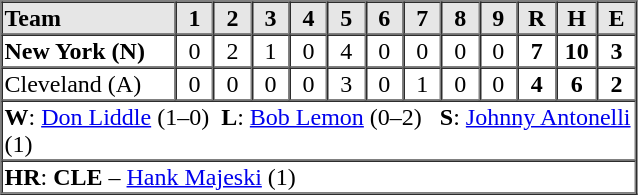<table border=1 cellspacing=0 width=425 style="margin-left:3em;">
<tr style="text-align:center; background-color:#e6e6e6;">
<th align=left width=125>Team</th>
<th width=25>1</th>
<th width=25>2</th>
<th width=25>3</th>
<th width=25>4</th>
<th width=25>5</th>
<th width=25>6</th>
<th width=25>7</th>
<th width=25>8</th>
<th width=25>9</th>
<th width=25>R</th>
<th width=25>H</th>
<th width=25>E</th>
</tr>
<tr style="text-align:center;">
<td align=left><strong>New York (N)</strong></td>
<td>0</td>
<td>2</td>
<td>1</td>
<td>0</td>
<td>4</td>
<td>0</td>
<td>0</td>
<td>0</td>
<td>0</td>
<td><strong>7</strong></td>
<td><strong>10</strong></td>
<td><strong>3</strong></td>
</tr>
<tr style="text-align:center;">
<td align=left>Cleveland (A)</td>
<td>0</td>
<td>0</td>
<td>0</td>
<td>0</td>
<td>3</td>
<td>0</td>
<td>1</td>
<td>0</td>
<td>0</td>
<td><strong>4</strong></td>
<td><strong>6</strong></td>
<td><strong>2</strong></td>
</tr>
<tr style="text-align:left;">
<td colspan=13><strong>W</strong>: <a href='#'>Don Liddle</a> (1–0)  <strong>L</strong>: <a href='#'>Bob Lemon</a> (0–2)   <strong>S</strong>: <a href='#'>Johnny Antonelli</a> (1)</td>
</tr>
<tr style="text-align:left;">
<td colspan=13><strong>HR</strong>: <strong>CLE</strong> – <a href='#'>Hank Majeski</a> (1)</td>
</tr>
</table>
